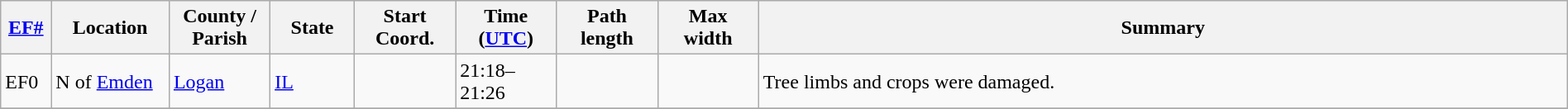<table class="wikitable sortable" style="width:100%;">
<tr>
<th scope="col"  style="width:3%; text-align:center;"><a href='#'>EF#</a></th>
<th scope="col"  style="width:7%; text-align:center;" class="unsortable">Location</th>
<th scope="col"  style="width:6%; text-align:center;" class="unsortable">County / Parish</th>
<th scope="col"  style="width:5%; text-align:center;">State</th>
<th scope="col"  style="width:6%; text-align:center;">Start Coord.</th>
<th scope="col"  style="width:6%; text-align:center;">Time (<a href='#'>UTC</a>)</th>
<th scope="col"  style="width:6%; text-align:center;">Path length</th>
<th scope="col"  style="width:6%; text-align:center;">Max width</th>
<th scope="col" class="unsortable" style="width:48%; text-align:center;">Summary</th>
</tr>
<tr>
<td bgcolor=>EF0</td>
<td>N of <a href='#'>Emden</a></td>
<td><a href='#'>Logan</a></td>
<td><a href='#'>IL</a></td>
<td></td>
<td>21:18–21:26</td>
<td></td>
<td></td>
<td>Tree limbs and crops were damaged.</td>
</tr>
<tr>
</tr>
</table>
